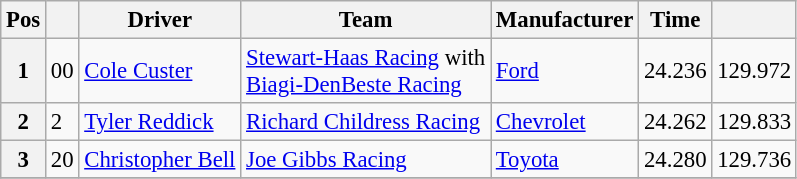<table class="wikitable" style="font-size:95%">
<tr>
<th>Pos</th>
<th></th>
<th>Driver</th>
<th>Team</th>
<th>Manufacturer</th>
<th>Time</th>
<th></th>
</tr>
<tr>
<th>1</th>
<td>00</td>
<td><a href='#'>Cole Custer</a></td>
<td><a href='#'>Stewart-Haas Racing</a> with <br> <a href='#'>Biagi-DenBeste Racing</a></td>
<td><a href='#'>Ford</a></td>
<td>24.236</td>
<td>129.972</td>
</tr>
<tr>
<th>2</th>
<td>2</td>
<td><a href='#'>Tyler Reddick</a></td>
<td><a href='#'>Richard Childress Racing</a></td>
<td><a href='#'>Chevrolet</a></td>
<td>24.262</td>
<td>129.833</td>
</tr>
<tr>
<th>3</th>
<td>20</td>
<td><a href='#'>Christopher Bell</a></td>
<td><a href='#'>Joe Gibbs Racing</a></td>
<td><a href='#'>Toyota</a></td>
<td>24.280</td>
<td>129.736</td>
</tr>
<tr>
</tr>
</table>
